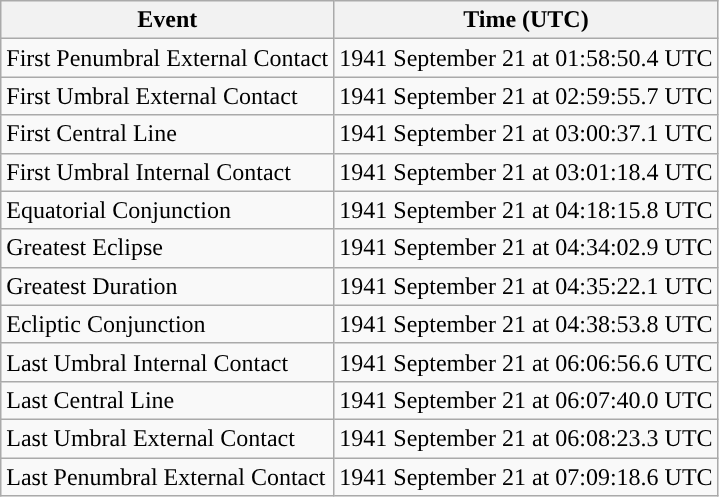<table class="wikitable">
<tr>
<th>Event</th>
<th>Time (UTC)</th>
</tr>
<tr>
<td>First Penumbral External Contact</td>
<td>1941 September 21 at 01:58:50.4 UTC</td>
</tr>
<tr>
<td>First Umbral External Contact</td>
<td>1941 September 21 at 02:59:55.7 UTC</td>
</tr>
<tr>
<td>First Central Line</td>
<td>1941 September 21 at 03:00:37.1 UTC</td>
</tr>
<tr>
<td>First Umbral Internal Contact</td>
<td>1941 September 21 at 03:01:18.4 UTC</td>
</tr>
<tr>
<td>Equatorial Conjunction</td>
<td>1941 September 21 at 04:18:15.8 UTC</td>
</tr>
<tr>
<td>Greatest Eclipse</td>
<td>1941 September 21 at 04:34:02.9 UTC</td>
</tr>
<tr>
<td>Greatest Duration</td>
<td>1941 September 21 at 04:35:22.1 UTC</td>
</tr>
<tr>
<td>Ecliptic Conjunction</td>
<td>1941 September 21 at 04:38:53.8 UTC</td>
</tr>
<tr>
<td>Last Umbral Internal Contact</td>
<td>1941 September 21 at 06:06:56.6 UTC</td>
</tr>
<tr>
<td>Last Central Line</td>
<td>1941 September 21 at 06:07:40.0 UTC</td>
</tr>
<tr>
<td>Last Umbral External Contact</td>
<td>1941 September 21 at 06:08:23.3 UTC</td>
</tr>
<tr>
<td>Last Penumbral External Contact</td>
<td>1941 September 21 at 07:09:18.6 UTC</td>
</tr>
</table>
